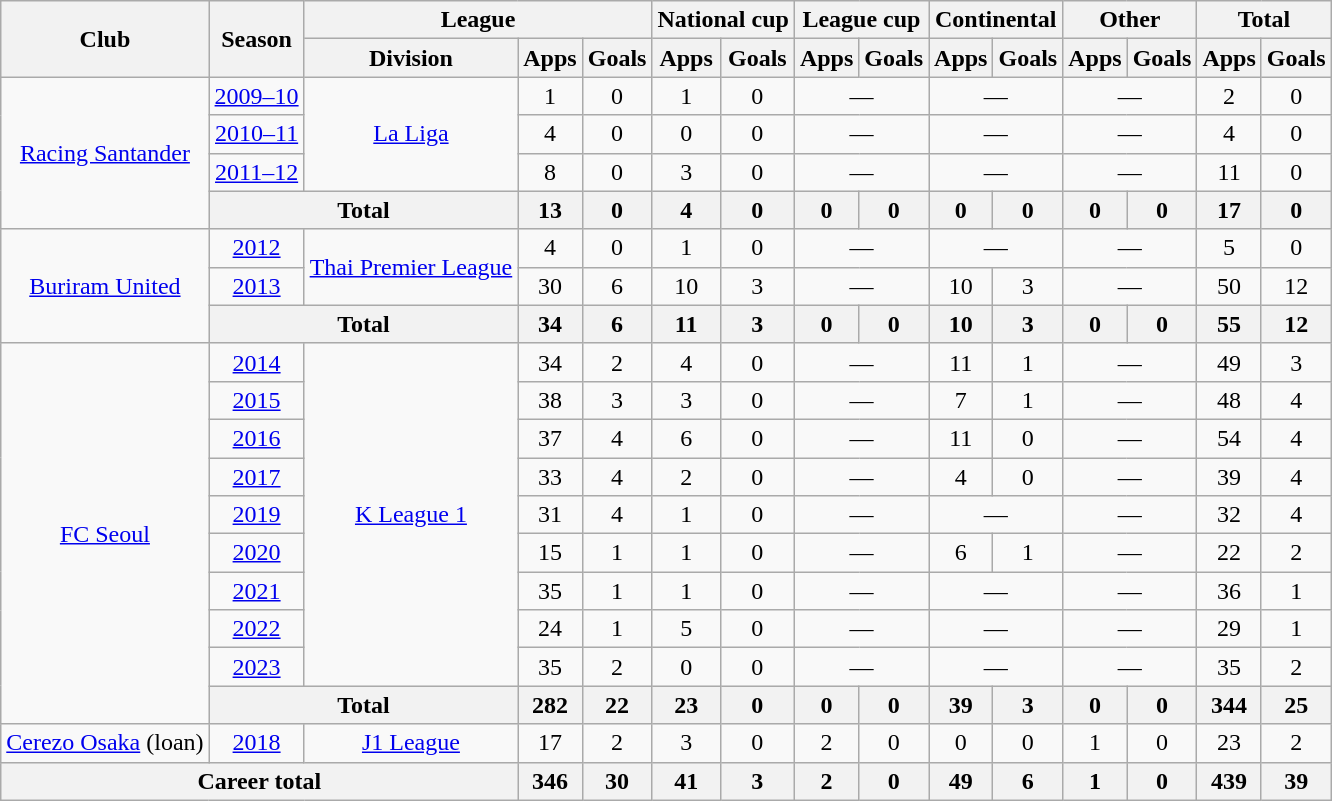<table class="wikitable" style="text-align:center">
<tr>
<th rowspan="2">Club</th>
<th rowspan="2">Season</th>
<th colspan="3">League</th>
<th colspan="2">National cup</th>
<th colspan="2">League cup</th>
<th colspan="2">Continental</th>
<th colspan="2">Other</th>
<th colspan="2">Total</th>
</tr>
<tr>
<th>Division</th>
<th>Apps</th>
<th>Goals</th>
<th>Apps</th>
<th>Goals</th>
<th>Apps</th>
<th>Goals</th>
<th>Apps</th>
<th>Goals</th>
<th>Apps</th>
<th>Goals</th>
<th>Apps</th>
<th>Goals</th>
</tr>
<tr>
<td rowspan="4"><a href='#'>Racing Santander</a></td>
<td><a href='#'>2009–10</a></td>
<td rowspan="3"><a href='#'>La Liga</a></td>
<td>1</td>
<td>0</td>
<td>1</td>
<td>0</td>
<td colspan="2">—</td>
<td colspan="2">—</td>
<td colspan="2">—</td>
<td>2</td>
<td>0</td>
</tr>
<tr>
<td><a href='#'>2010–11</a></td>
<td>4</td>
<td>0</td>
<td>0</td>
<td>0</td>
<td colspan="2">—</td>
<td colspan="2">—</td>
<td colspan="2">—</td>
<td>4</td>
<td>0</td>
</tr>
<tr>
<td><a href='#'>2011–12</a></td>
<td>8</td>
<td>0</td>
<td>3</td>
<td>0</td>
<td colspan="2">—</td>
<td colspan="2">—</td>
<td colspan="2">—</td>
<td>11</td>
<td>0</td>
</tr>
<tr>
<th colspan="2">Total</th>
<th>13</th>
<th>0</th>
<th>4</th>
<th>0</th>
<th>0</th>
<th>0</th>
<th>0</th>
<th>0</th>
<th>0</th>
<th>0</th>
<th>17</th>
<th>0</th>
</tr>
<tr>
<td rowspan="3"><a href='#'>Buriram United</a></td>
<td><a href='#'>2012</a></td>
<td rowspan="2"><a href='#'>Thai Premier League</a></td>
<td>4</td>
<td>0</td>
<td>1</td>
<td>0</td>
<td colspan="2">—</td>
<td colspan="2">—</td>
<td colspan="2">—</td>
<td>5</td>
<td>0</td>
</tr>
<tr>
<td><a href='#'>2013</a></td>
<td>30</td>
<td>6</td>
<td>10</td>
<td>3</td>
<td colspan="2">—</td>
<td>10</td>
<td>3</td>
<td colspan="2">—</td>
<td>50</td>
<td>12</td>
</tr>
<tr>
<th colspan="2">Total</th>
<th>34</th>
<th>6</th>
<th>11</th>
<th>3</th>
<th>0</th>
<th>0</th>
<th>10</th>
<th>3</th>
<th>0</th>
<th>0</th>
<th>55</th>
<th>12</th>
</tr>
<tr>
<td rowspan="10"><a href='#'>FC Seoul</a></td>
<td><a href='#'>2014</a></td>
<td rowspan="9"><a href='#'>K League 1</a></td>
<td>34</td>
<td>2</td>
<td>4</td>
<td>0</td>
<td colspan="2">—</td>
<td>11</td>
<td>1</td>
<td colspan="2">—</td>
<td>49</td>
<td>3</td>
</tr>
<tr>
<td><a href='#'>2015</a></td>
<td>38</td>
<td>3</td>
<td>3</td>
<td>0</td>
<td colspan="2">—</td>
<td>7</td>
<td>1</td>
<td colspan="2">—</td>
<td>48</td>
<td>4</td>
</tr>
<tr>
<td><a href='#'>2016</a></td>
<td>37</td>
<td>4</td>
<td>6</td>
<td>0</td>
<td colspan="2">—</td>
<td>11</td>
<td>0</td>
<td colspan="2">—</td>
<td>54</td>
<td>4</td>
</tr>
<tr>
<td><a href='#'>2017</a></td>
<td>33</td>
<td>4</td>
<td>2</td>
<td>0</td>
<td colspan="2">—</td>
<td>4</td>
<td>0</td>
<td colspan="2">—</td>
<td>39</td>
<td>4</td>
</tr>
<tr>
<td><a href='#'>2019</a></td>
<td>31</td>
<td>4</td>
<td>1</td>
<td>0</td>
<td colspan="2">—</td>
<td colspan="2">—</td>
<td colspan="2">—</td>
<td>32</td>
<td>4</td>
</tr>
<tr>
<td><a href='#'>2020</a></td>
<td>15</td>
<td>1</td>
<td>1</td>
<td>0</td>
<td colspan="2">—</td>
<td>6</td>
<td>1</td>
<td colspan="2">—</td>
<td>22</td>
<td>2</td>
</tr>
<tr>
<td><a href='#'>2021</a></td>
<td>35</td>
<td>1</td>
<td>1</td>
<td>0</td>
<td colspan="2">—</td>
<td colspan="2">—</td>
<td colspan="2">—</td>
<td>36</td>
<td>1</td>
</tr>
<tr>
<td><a href='#'>2022</a></td>
<td>24</td>
<td>1</td>
<td>5</td>
<td>0</td>
<td colspan="2">—</td>
<td colspan="2">—</td>
<td colspan="2">—</td>
<td>29</td>
<td>1</td>
</tr>
<tr>
<td><a href='#'>2023</a></td>
<td>35</td>
<td>2</td>
<td>0</td>
<td>0</td>
<td colspan="2">—</td>
<td colspan="2">—</td>
<td colspan="2">—</td>
<td>35</td>
<td>2</td>
</tr>
<tr>
<th colspan="2">Total</th>
<th>282</th>
<th>22</th>
<th>23</th>
<th>0</th>
<th>0</th>
<th>0</th>
<th>39</th>
<th>3</th>
<th>0</th>
<th>0</th>
<th>344</th>
<th>25</th>
</tr>
<tr>
<td><a href='#'>Cerezo Osaka</a> (loan)</td>
<td><a href='#'>2018</a></td>
<td><a href='#'>J1 League</a></td>
<td>17</td>
<td>2</td>
<td>3</td>
<td>0</td>
<td>2</td>
<td>0</td>
<td>0</td>
<td>0</td>
<td>1</td>
<td>0</td>
<td>23</td>
<td>2</td>
</tr>
<tr>
<th colspan="3">Career total</th>
<th>346</th>
<th>30</th>
<th>41</th>
<th>3</th>
<th>2</th>
<th>0</th>
<th>49</th>
<th>6</th>
<th>1</th>
<th>0</th>
<th>439</th>
<th>39</th>
</tr>
</table>
